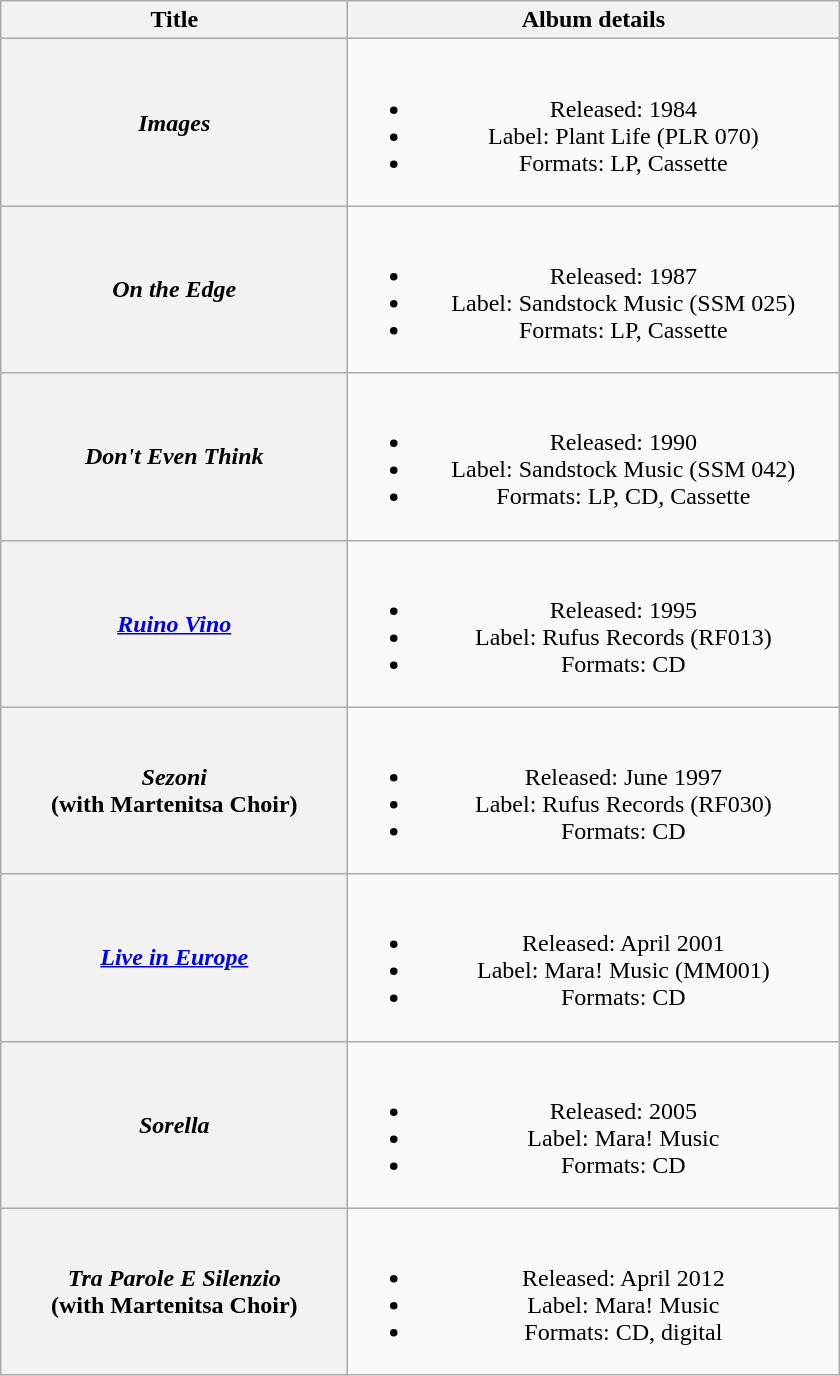<table class="wikitable plainrowheaders" style="text-align:center;">
<tr>
<th scope="col" rowspan="1" style="width:14em;">Title</th>
<th scope="col" rowspan="1" style="width:20em;">Album details</th>
</tr>
<tr>
<th scope="row"><em>Images</em></th>
<td><br><ul><li>Released: 1984</li><li>Label: Plant Life (PLR 070)</li><li>Formats: LP, Cassette</li></ul></td>
</tr>
<tr>
<th scope="row"><em>On the Edge</em></th>
<td><br><ul><li>Released: 1987</li><li>Label: Sandstock Music (SSM 025)</li><li>Formats: LP, Cassette</li></ul></td>
</tr>
<tr>
<th scope="row"><em>Don't Even Think</em></th>
<td><br><ul><li>Released: 1990</li><li>Label: Sandstock Music (SSM 042)</li><li>Formats: LP, CD, Cassette</li></ul></td>
</tr>
<tr>
<th scope="row"><em><a href='#'>Ruino Vino</a></em></th>
<td><br><ul><li>Released: 1995</li><li>Label: Rufus Records (RF013)</li><li>Formats: CD</li></ul></td>
</tr>
<tr>
<th scope="row"><em>Sezoni</em> <br> (with Martenitsa Choir)</th>
<td><br><ul><li>Released: June 1997</li><li>Label: Rufus Records (RF030)</li><li>Formats: CD</li></ul></td>
</tr>
<tr>
<th scope="row"><em><a href='#'>Live in Europe</a></em></th>
<td><br><ul><li>Released: April 2001</li><li>Label: Mara! Music (MM001)</li><li>Formats: CD</li></ul></td>
</tr>
<tr>
<th scope="row"><em>Sorella</em></th>
<td><br><ul><li>Released: 2005</li><li>Label: Mara! Music</li><li>Formats: CD</li></ul></td>
</tr>
<tr>
<th scope="row"><em>Tra Parole E Silenzio</em> <br> (with Martenitsa Choir)</th>
<td><br><ul><li>Released: April 2012</li><li>Label: Mara! Music</li><li>Formats: CD, digital</li></ul></td>
</tr>
</table>
